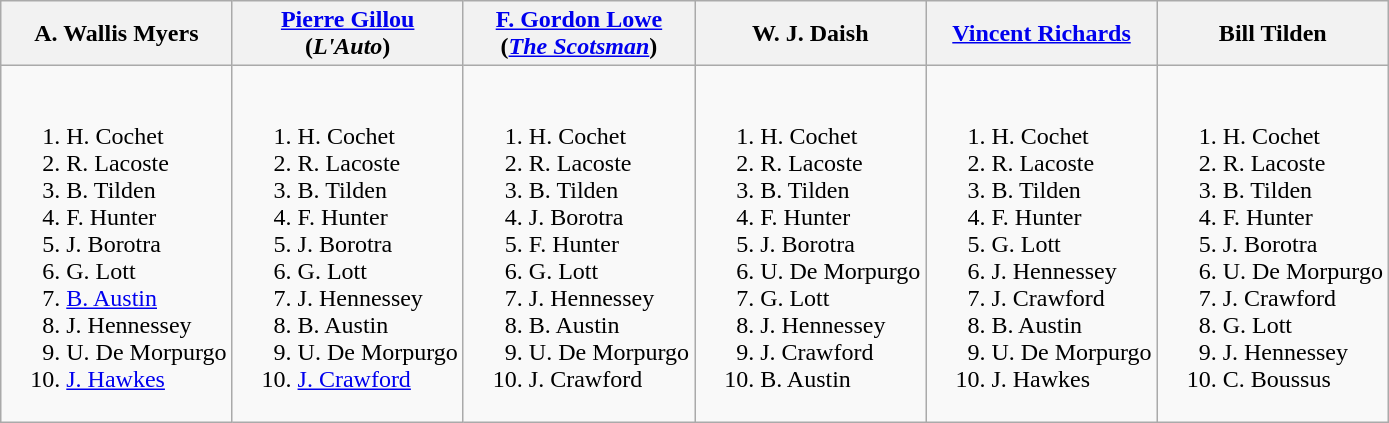<table class="wikitable">
<tr>
<th>A. Wallis Myers</th>
<th><a href='#'>Pierre Gillou</a><br>(<em>L'Auto</em>)</th>
<th><a href='#'>F. Gordon Lowe</a><br>(<em><a href='#'>The Scotsman</a></em>)</th>
<th>W. J. Daish</th>
<th><a href='#'>Vincent Richards</a></th>
<th>Bill Tilden</th>
</tr>
<tr style="vertical-align: top;">
<td style="white-space: nowrap;"><br><ol><li> H. Cochet</li><li> R. Lacoste</li><li> B. Tilden</li><li> F. Hunter</li><li> J. Borotra</li><li> G. Lott</li><li> <a href='#'>B. Austin</a></li><li> J. Hennessey</li><li> U. De Morpurgo</li><li> <a href='#'>J. Hawkes</a></li></ol></td>
<td style="white-space: nowrap;"><br><ol><li> H. Cochet</li><li> R. Lacoste</li><li> B. Tilden</li><li> F. Hunter</li><li> J. Borotra</li><li> G. Lott</li><li> J. Hennessey</li><li> B. Austin</li><li> U. De Morpurgo</li><li> <a href='#'>J. Crawford</a></li></ol></td>
<td style="white-space: nowrap;"><br><ol><li> H. Cochet</li><li> R. Lacoste</li><li> B. Tilden</li><li> J. Borotra</li><li> F. Hunter</li><li> G. Lott</li><li> J. Hennessey</li><li> B. Austin</li><li> U. De Morpurgo</li><li> J. Crawford</li></ol></td>
<td style="white-space: nowrap;"><br><ol><li> H. Cochet</li><li> R. Lacoste</li><li> B. Tilden</li><li> F. Hunter</li><li> J. Borotra</li><li> U. De Morpurgo</li><li> G. Lott</li><li> J. Hennessey</li><li> J. Crawford</li><li> B. Austin</li></ol></td>
<td style="white-space: nowrap;"><br><ol><li> H. Cochet</li><li> R. Lacoste</li><li> B. Tilden</li><li> F. Hunter</li><li> G. Lott</li><li> J. Hennessey</li><li> J. Crawford</li><li> B. Austin</li><li> U. De Morpurgo</li><li> J. Hawkes</li></ol></td>
<td style="white-space: nowrap;"><br><ol><li> H. Cochet</li><li> R. Lacoste</li><li> B. Tilden</li><li> F. Hunter</li><li> J. Borotra</li><li> U. De Morpurgo</li><li> J. Crawford</li><li> G. Lott</li><li> J. Hennessey</li><li> C. Boussus</li></ol></td>
</tr>
</table>
